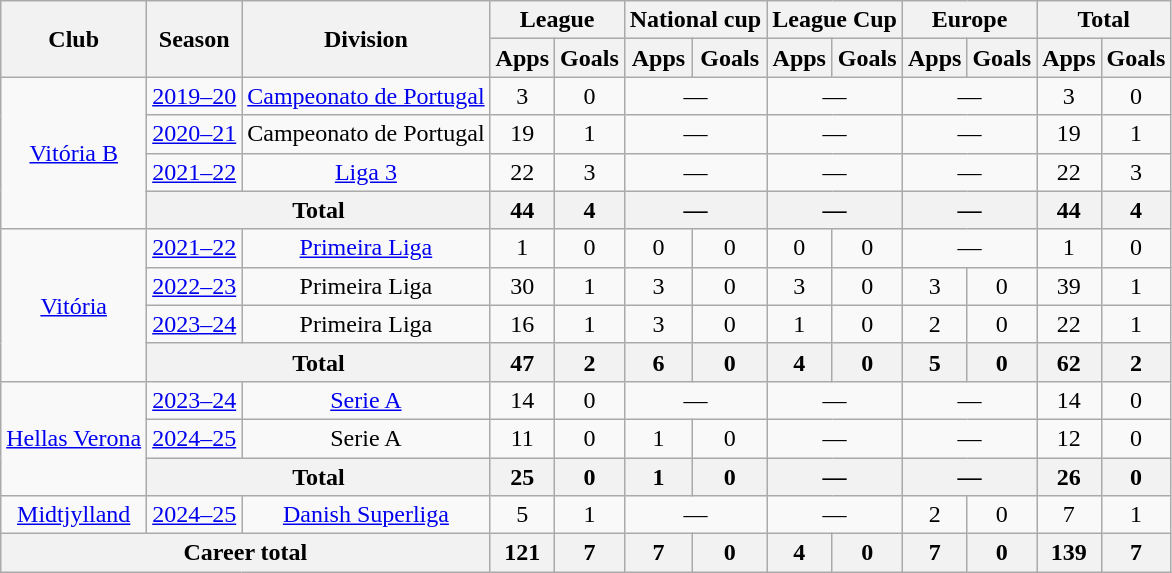<table class="wikitable" style="text-align: center">
<tr>
<th rowspan="2">Club</th>
<th rowspan="2">Season</th>
<th rowspan="2">Division</th>
<th colspan="2">League</th>
<th colspan="2">National cup</th>
<th colspan="2">League Cup</th>
<th colspan="2">Europe</th>
<th colspan="2">Total</th>
</tr>
<tr>
<th>Apps</th>
<th>Goals</th>
<th>Apps</th>
<th>Goals</th>
<th>Apps</th>
<th>Goals</th>
<th>Apps</th>
<th>Goals</th>
<th>Apps</th>
<th>Goals</th>
</tr>
<tr>
<td rowspan="4"><a href='#'>Vitória B</a></td>
<td><a href='#'>2019–20</a></td>
<td><a href='#'>Campeonato de Portugal</a></td>
<td>3</td>
<td>0</td>
<td colspan="2">—</td>
<td colspan="2">—</td>
<td colspan="2">—</td>
<td>3</td>
<td>0</td>
</tr>
<tr>
<td><a href='#'>2020–21</a></td>
<td>Campeonato de Portugal</td>
<td>19</td>
<td>1</td>
<td colspan="2">—</td>
<td colspan="2">—</td>
<td colspan="2">—</td>
<td>19</td>
<td>1</td>
</tr>
<tr>
<td><a href='#'>2021–22</a></td>
<td><a href='#'>Liga 3</a></td>
<td>22</td>
<td>3</td>
<td colspan="2">—</td>
<td colspan="2">—</td>
<td colspan="2">—</td>
<td>22</td>
<td>3</td>
</tr>
<tr>
<th colspan="2">Total</th>
<th>44</th>
<th>4</th>
<th colspan="2">—</th>
<th colspan="2">—</th>
<th colspan="2">—</th>
<th>44</th>
<th>4</th>
</tr>
<tr>
<td rowspan="4"><a href='#'>Vitória</a></td>
<td><a href='#'>2021–22</a></td>
<td><a href='#'>Primeira Liga</a></td>
<td>1</td>
<td>0</td>
<td>0</td>
<td>0</td>
<td>0</td>
<td>0</td>
<td colspan="2">—</td>
<td>1</td>
<td>0</td>
</tr>
<tr>
<td><a href='#'>2022–23</a></td>
<td>Primeira Liga</td>
<td>30</td>
<td>1</td>
<td>3</td>
<td>0</td>
<td>3</td>
<td>0</td>
<td>3</td>
<td>0</td>
<td>39</td>
<td>1</td>
</tr>
<tr>
<td><a href='#'>2023–24</a></td>
<td>Primeira Liga</td>
<td>16</td>
<td>1</td>
<td>3</td>
<td>0</td>
<td>1</td>
<td>0</td>
<td>2</td>
<td>0</td>
<td>22</td>
<td>1</td>
</tr>
<tr>
<th colspan="2">Total</th>
<th>47</th>
<th>2</th>
<th>6</th>
<th>0</th>
<th>4</th>
<th>0</th>
<th>5</th>
<th>0</th>
<th>62</th>
<th>2</th>
</tr>
<tr>
<td rowspan="3"><a href='#'>Hellas Verona</a></td>
<td><a href='#'>2023–24</a></td>
<td><a href='#'>Serie A</a></td>
<td>14</td>
<td>0</td>
<td colspan="2">—</td>
<td colspan="2">—</td>
<td colspan="2">—</td>
<td>14</td>
<td>0</td>
</tr>
<tr>
<td><a href='#'>2024–25</a></td>
<td>Serie A</td>
<td>11</td>
<td>0</td>
<td>1</td>
<td>0</td>
<td colspan="2">—</td>
<td colspan="2">—</td>
<td>12</td>
<td>0</td>
</tr>
<tr>
<th colspan="2">Total</th>
<th>25</th>
<th>0</th>
<th>1</th>
<th>0</th>
<th colspan="2">—</th>
<th colspan="2">—</th>
<th>26</th>
<th>0</th>
</tr>
<tr>
<td><a href='#'>Midtjylland</a></td>
<td><a href='#'>2024–25</a></td>
<td><a href='#'>Danish Superliga</a></td>
<td>5</td>
<td>1</td>
<td colspan="2">—</td>
<td colspan="2">—</td>
<td>2</td>
<td>0</td>
<td>7</td>
<td>1</td>
</tr>
<tr>
<th colspan="3">Career total</th>
<th>121</th>
<th>7</th>
<th>7</th>
<th>0</th>
<th>4</th>
<th>0</th>
<th>7</th>
<th>0</th>
<th>139</th>
<th>7</th>
</tr>
</table>
